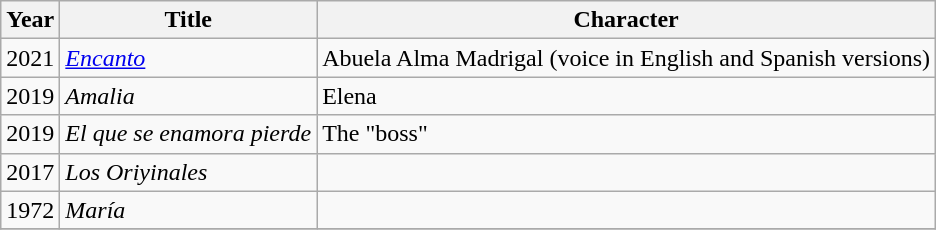<table class="wikitable">
<tr>
<th>Year</th>
<th>Title</th>
<th>Character</th>
</tr>
<tr>
<td>2021</td>
<td><em><a href='#'>Encanto</a></em></td>
<td>Abuela Alma Madrigal (voice in English and Spanish versions) </td>
</tr>
<tr>
<td>2019</td>
<td><em>Amalia</em></td>
<td>Elena</td>
</tr>
<tr>
<td>2019</td>
<td><em>El que se enamora pierde</em></td>
<td>The "boss"</td>
</tr>
<tr>
<td>2017</td>
<td><em>Los Oriyinales</em></td>
<td></td>
</tr>
<tr>
<td>1972</td>
<td><em>María</em></td>
<td></td>
</tr>
<tr>
</tr>
</table>
